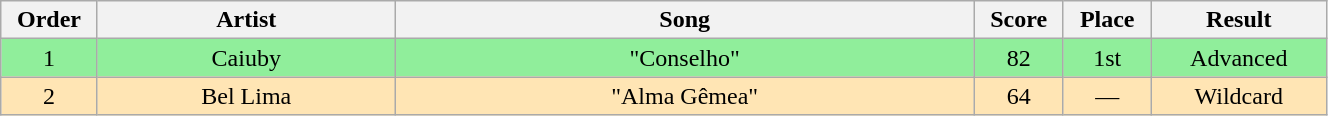<table class="wikitable" style="text-align:center; width:70%;">
<tr>
<th scope="col" width="05%">Order</th>
<th scope="col" width="17%">Artist</th>
<th scope="col" width="33%">Song</th>
<th scope="col" width="05%">Score</th>
<th scope="col" width="05%">Place</th>
<th scope="col" width="10%">Result</th>
</tr>
<tr bgcolor=90EE9B>
<td>1</td>
<td>Caiuby</td>
<td>"Conselho"</td>
<td>82</td>
<td>1st</td>
<td>Advanced</td>
</tr>
<tr bgcolor=FFE5B4>
<td>2</td>
<td>Bel Lima</td>
<td>"Alma Gêmea"</td>
<td>64</td>
<td>—</td>
<td>Wildcard</td>
</tr>
</table>
